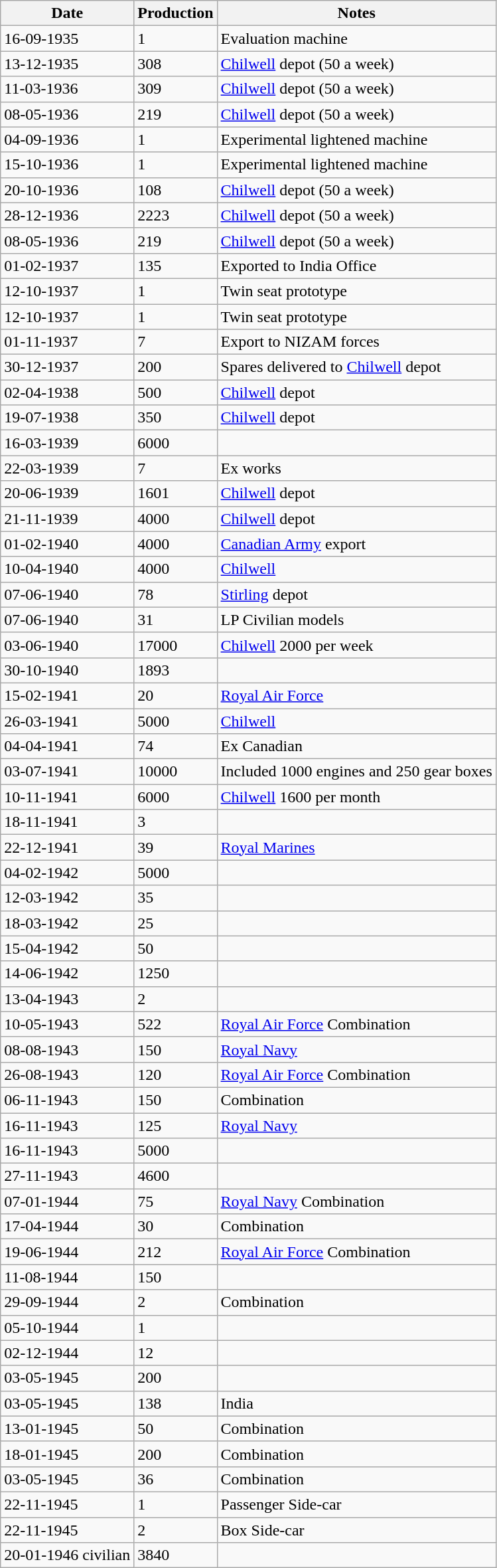<table class="wikitable">
<tr>
<th>Date</th>
<th>Production</th>
<th>Notes</th>
</tr>
<tr>
<td>16-09-1935</td>
<td>1</td>
<td>Evaluation machine</td>
</tr>
<tr>
<td>13-12-1935</td>
<td>308</td>
<td><a href='#'>Chilwell</a> depot (50 a week)</td>
</tr>
<tr>
<td>11-03-1936</td>
<td>309</td>
<td><a href='#'>Chilwell</a> depot (50 a week)</td>
</tr>
<tr>
<td>08-05-1936</td>
<td>219</td>
<td><a href='#'>Chilwell</a> depot (50 a week)</td>
</tr>
<tr>
<td>04-09-1936</td>
<td>1</td>
<td>Experimental lightened machine</td>
</tr>
<tr>
<td>15-10-1936</td>
<td>1</td>
<td>Experimental lightened machine</td>
</tr>
<tr>
<td>20-10-1936</td>
<td>108</td>
<td><a href='#'>Chilwell</a> depot (50 a week)</td>
</tr>
<tr>
<td>28-12-1936</td>
<td>2223</td>
<td><a href='#'>Chilwell</a> depot (50 a week)</td>
</tr>
<tr>
<td>08-05-1936</td>
<td>219</td>
<td><a href='#'>Chilwell</a> depot (50 a week)</td>
</tr>
<tr>
<td>01-02-1937</td>
<td>135</td>
<td>Exported to India Office</td>
</tr>
<tr>
<td>12-10-1937</td>
<td>1</td>
<td>Twin seat prototype</td>
</tr>
<tr>
<td>12-10-1937</td>
<td>1</td>
<td>Twin seat prototype</td>
</tr>
<tr>
<td>01-11-1937</td>
<td>7</td>
<td>Export to NIZAM forces</td>
</tr>
<tr>
<td>30-12-1937</td>
<td>200</td>
<td>Spares delivered to <a href='#'>Chilwell</a> depot</td>
</tr>
<tr>
<td>02-04-1938</td>
<td>500</td>
<td><a href='#'>Chilwell</a> depot</td>
</tr>
<tr>
<td>19-07-1938</td>
<td>350</td>
<td><a href='#'>Chilwell</a> depot</td>
</tr>
<tr>
<td>16-03-1939</td>
<td>6000</td>
<td></td>
</tr>
<tr>
<td>22-03-1939</td>
<td>7</td>
<td>Ex works</td>
</tr>
<tr>
<td>20-06-1939</td>
<td>1601</td>
<td><a href='#'>Chilwell</a> depot</td>
</tr>
<tr>
<td>21-11-1939</td>
<td>4000</td>
<td><a href='#'>Chilwell</a> depot</td>
</tr>
<tr>
<td>01-02-1940</td>
<td>4000</td>
<td><a href='#'>Canadian Army</a> export</td>
</tr>
<tr>
<td>10-04-1940</td>
<td>4000</td>
<td><a href='#'>Chilwell</a></td>
</tr>
<tr>
<td>07-06-1940</td>
<td>78</td>
<td><a href='#'>Stirling</a> depot</td>
</tr>
<tr>
<td>07-06-1940</td>
<td>31</td>
<td>LP Civilian models</td>
</tr>
<tr>
<td>03-06-1940</td>
<td>17000</td>
<td><a href='#'>Chilwell</a> 2000 per week</td>
</tr>
<tr>
<td>30-10-1940</td>
<td>1893</td>
<td></td>
</tr>
<tr>
<td>15-02-1941</td>
<td>20</td>
<td><a href='#'>Royal Air Force</a></td>
</tr>
<tr>
<td>26-03-1941</td>
<td>5000</td>
<td><a href='#'>Chilwell</a></td>
</tr>
<tr>
<td>04-04-1941</td>
<td>74</td>
<td>Ex Canadian</td>
</tr>
<tr>
<td>03-07-1941</td>
<td>10000</td>
<td>Included 1000 engines and 250 gear boxes</td>
</tr>
<tr>
<td>10-11-1941</td>
<td>6000</td>
<td><a href='#'>Chilwell</a> 1600 per month</td>
</tr>
<tr>
<td>18-11-1941</td>
<td>3</td>
<td></td>
</tr>
<tr>
<td>22-12-1941</td>
<td>39</td>
<td><a href='#'>Royal Marines</a></td>
</tr>
<tr>
<td>04-02-1942</td>
<td>5000</td>
<td></td>
</tr>
<tr>
<td>12-03-1942</td>
<td>35</td>
<td></td>
</tr>
<tr>
<td>18-03-1942</td>
<td>25</td>
<td></td>
</tr>
<tr>
<td>15-04-1942</td>
<td>50</td>
<td></td>
</tr>
<tr>
<td>14-06-1942</td>
<td>1250</td>
<td></td>
</tr>
<tr>
<td>13-04-1943</td>
<td>2</td>
<td></td>
</tr>
<tr>
<td>10-05-1943</td>
<td>522</td>
<td><a href='#'>Royal Air Force</a> Combination</td>
</tr>
<tr>
<td>08-08-1943</td>
<td>150</td>
<td><a href='#'>Royal Navy</a></td>
</tr>
<tr>
<td>26-08-1943</td>
<td>120</td>
<td><a href='#'>Royal Air Force</a> Combination</td>
</tr>
<tr>
<td>06-11-1943</td>
<td>150</td>
<td>Combination</td>
</tr>
<tr>
<td>16-11-1943</td>
<td>125</td>
<td><a href='#'>Royal Navy</a></td>
</tr>
<tr>
<td>16-11-1943</td>
<td>5000</td>
<td></td>
</tr>
<tr>
<td>27-11-1943</td>
<td>4600</td>
<td></td>
</tr>
<tr>
<td>07-01-1944</td>
<td>75</td>
<td><a href='#'>Royal Navy</a> Combination</td>
</tr>
<tr>
<td>17-04-1944</td>
<td>30</td>
<td>Combination</td>
</tr>
<tr>
<td>19-06-1944</td>
<td>212</td>
<td><a href='#'>Royal Air Force</a> Combination</td>
</tr>
<tr>
<td>11-08-1944</td>
<td>150</td>
<td></td>
</tr>
<tr>
<td>29-09-1944</td>
<td>2</td>
<td>Combination</td>
</tr>
<tr>
<td>05-10-1944</td>
<td>1</td>
<td></td>
</tr>
<tr>
<td>02-12-1944</td>
<td>12</td>
<td></td>
</tr>
<tr>
<td>03-05-1945</td>
<td>200</td>
<td></td>
</tr>
<tr>
<td>03-05-1945</td>
<td>138</td>
<td>India</td>
</tr>
<tr>
<td>13-01-1945</td>
<td>50</td>
<td>Combination</td>
</tr>
<tr>
<td>18-01-1945</td>
<td>200</td>
<td>Combination</td>
</tr>
<tr>
<td>03-05-1945</td>
<td>36</td>
<td>Combination</td>
</tr>
<tr>
<td>22-11-1945</td>
<td>1</td>
<td>Passenger Side-car</td>
</tr>
<tr>
<td>22-11-1945</td>
<td>2</td>
<td>Box Side-car</td>
</tr>
<tr>
<td>20-01-1946 civilian</td>
<td>3840</td>
</tr>
</table>
